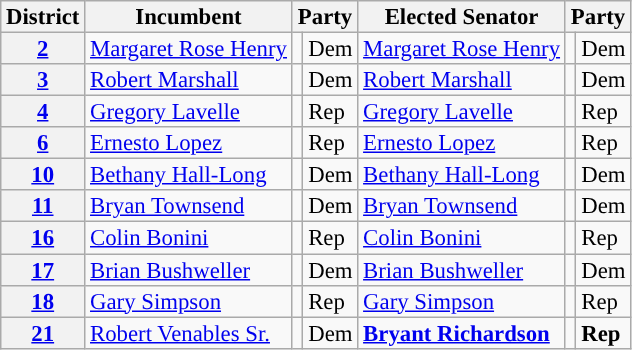<table class="sortable wikitable" style="font-size:95%;line-height:14px;">
<tr>
<th colspan="1">District</th>
<th class="unsortable">Incumbent</th>
<th colspan="2">Party</th>
<th class="unsortable">Elected Senator</th>
<th colspan="2">Party</th>
</tr>
<tr>
<th><a href='#'>2</a></th>
<td><a href='#'>Margaret Rose Henry</a></td>
<td style="background:"></td>
<td>Dem</td>
<td><a href='#'>Margaret Rose Henry</a></td>
<td style="background:"></td>
<td>Dem</td>
</tr>
<tr>
<th><a href='#'>3</a></th>
<td><a href='#'>Robert Marshall</a></td>
<td style="background:"></td>
<td>Dem</td>
<td><a href='#'>Robert Marshall</a></td>
<td style="background:"></td>
<td>Dem</td>
</tr>
<tr>
<th><a href='#'>4</a></th>
<td><a href='#'>Gregory Lavelle</a></td>
<td style="background:"></td>
<td>Rep</td>
<td><a href='#'>Gregory Lavelle</a></td>
<td style="background:"></td>
<td>Rep</td>
</tr>
<tr>
<th><a href='#'>6</a></th>
<td><a href='#'>Ernesto Lopez</a></td>
<td style="background:"></td>
<td>Rep</td>
<td><a href='#'>Ernesto Lopez</a></td>
<td style="background:"></td>
<td>Rep</td>
</tr>
<tr>
<th><a href='#'>10</a></th>
<td><a href='#'>Bethany Hall-Long</a></td>
<td style="background:"></td>
<td>Dem</td>
<td><a href='#'>Bethany Hall-Long</a></td>
<td style="background:"></td>
<td>Dem</td>
</tr>
<tr>
<th><a href='#'>11</a></th>
<td><a href='#'>Bryan Townsend</a></td>
<td style="background:"></td>
<td>Dem</td>
<td><a href='#'>Bryan Townsend</a></td>
<td style="background:"></td>
<td>Dem</td>
</tr>
<tr>
<th><a href='#'>16</a></th>
<td><a href='#'>Colin Bonini</a></td>
<td style="background:"></td>
<td>Rep</td>
<td><a href='#'>Colin Bonini</a></td>
<td style="background:"></td>
<td>Rep</td>
</tr>
<tr>
<th><a href='#'>17</a></th>
<td><a href='#'>Brian Bushweller</a></td>
<td style="background:"></td>
<td>Dem</td>
<td><a href='#'>Brian Bushweller</a></td>
<td style="background:"></td>
<td>Dem</td>
</tr>
<tr>
<th><a href='#'>18</a></th>
<td><a href='#'>Gary Simpson</a></td>
<td style="background:"></td>
<td>Rep</td>
<td><a href='#'>Gary Simpson</a></td>
<td style="background:"></td>
<td>Rep</td>
</tr>
<tr>
<th><a href='#'>21</a></th>
<td><a href='#'>Robert Venables Sr.</a></td>
<td style="background:"></td>
<td>Dem</td>
<td><strong><a href='#'>Bryant Richardson</a></strong></td>
<td style="background:"></td>
<td><strong>Rep</strong></td>
</tr>
</table>
